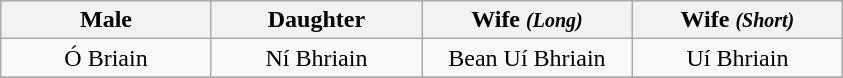<table class="wikitable" style="text-align:right">
<tr>
<th width=20%>Male</th>
<th width=20%>Daughter</th>
<th width=20%>Wife <em><small>(Long)</small></em></th>
<th width=20%>Wife <em><small>(Short)</small></em></th>
</tr>
<tr>
<td align="center">Ó Briain</td>
<td align="center">Ní Bhriain</td>
<td align="center">Bean Uí Bhriain</td>
<td align="center">Uí Bhriain</td>
</tr>
<tr>
</tr>
</table>
